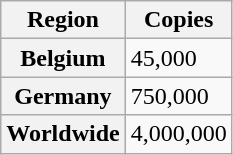<table class="wikitable sortable plainrowheaders">
<tr>
<th scope="col">Region</th>
<th scope="col">Copies</th>
</tr>
<tr>
<th scope="row">Belgium</th>
<td>45,000</td>
</tr>
<tr>
<th scope="row">Germany</th>
<td>750,000</td>
</tr>
<tr>
<th scope="row">Worldwide</th>
<td>4,000,000</td>
</tr>
</table>
